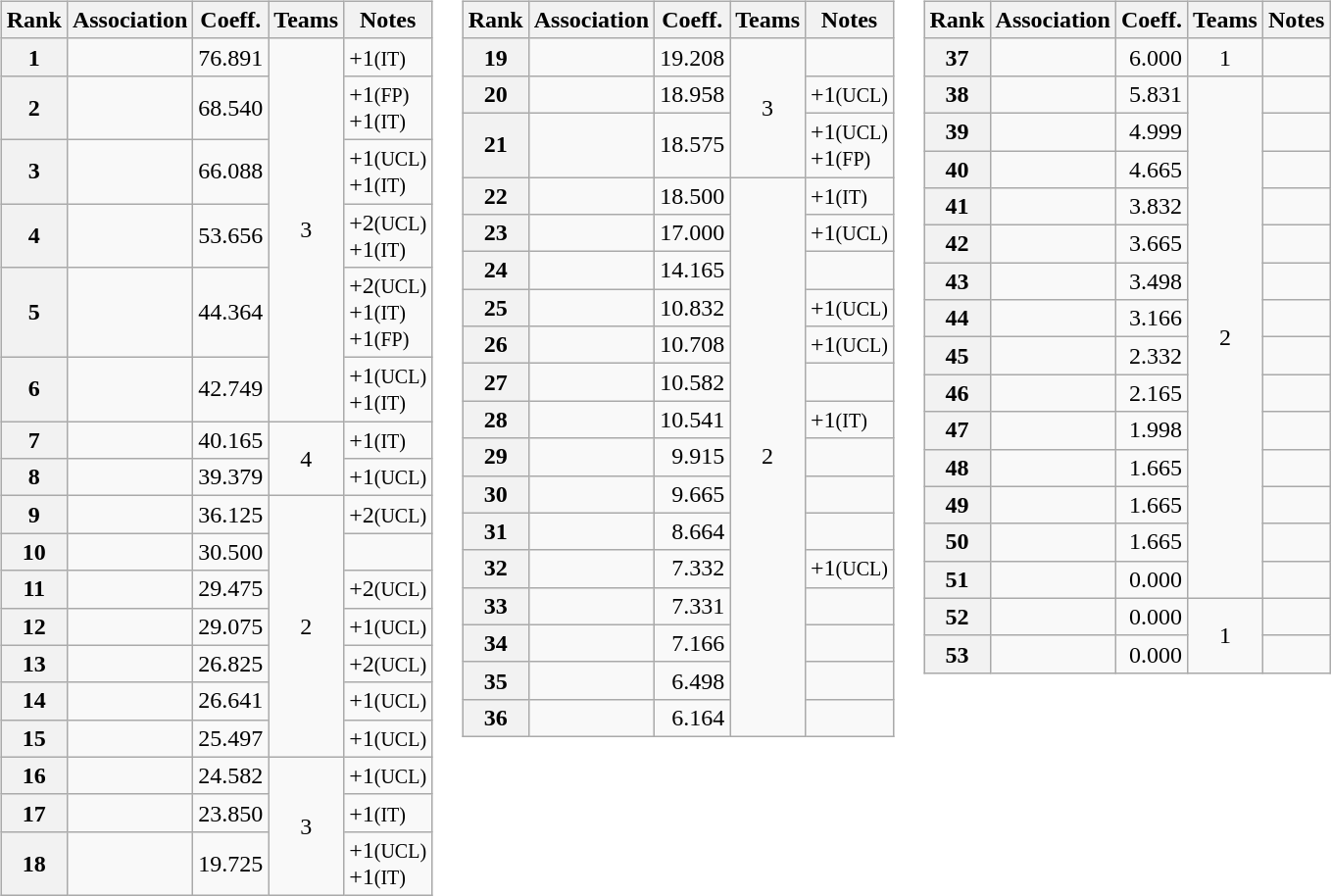<table>
<tr valign=top>
<td><br><table class="wikitable">
<tr>
<th>Rank</th>
<th>Association</th>
<th>Coeff.</th>
<th>Teams</th>
<th>Notes</th>
</tr>
<tr>
<th>1</th>
<td></td>
<td align=right>76.891</td>
<td style="text-align: center;" rowspan="6">3</td>
<td>+1<small>(IT)</small></td>
</tr>
<tr>
<th>2</th>
<td></td>
<td align=right>68.540</td>
<td>+1<small>(FP)</small><br>+1<small>(IT)</small></td>
</tr>
<tr>
<th>3</th>
<td></td>
<td align=right>66.088</td>
<td>+1<small>(UCL)</small><br>+1<small>(IT)</small></td>
</tr>
<tr>
<th>4</th>
<td></td>
<td align=right>53.656</td>
<td>+2<small>(UCL)</small><br>+1<small>(IT)</small></td>
</tr>
<tr>
<th>5</th>
<td></td>
<td align=right>44.364</td>
<td>+2<small>(UCL)</small><br>+1<small>(IT)</small><br>+1<small>(FP)</small></td>
</tr>
<tr>
<th>6</th>
<td></td>
<td align=right>42.749</td>
<td>+1<small>(UCL)</small><br>+1<small>(IT)</small></td>
</tr>
<tr>
<th>7</th>
<td></td>
<td align=right>40.165</td>
<td style="text-align: center;" rowspan="2">4</td>
<td>+1<small>(IT)</small></td>
</tr>
<tr>
<th>8</th>
<td></td>
<td align=right>39.379</td>
<td>+1<small>(UCL)</small></td>
</tr>
<tr>
<th>9</th>
<td></td>
<td align=right>36.125</td>
<td style="text-align: center;" rowspan="7">2</td>
<td>+2<small>(UCL)</small></td>
</tr>
<tr>
<th>10</th>
<td></td>
<td align=right>30.500</td>
<td></td>
</tr>
<tr>
<th>11</th>
<td></td>
<td align=right>29.475</td>
<td>+2<small>(UCL)</small></td>
</tr>
<tr>
<th>12</th>
<td></td>
<td align=right>29.075</td>
<td>+1<small>(UCL)</small></td>
</tr>
<tr>
<th>13</th>
<td></td>
<td align=right>26.825</td>
<td>+2<small>(UCL)</small></td>
</tr>
<tr>
<th>14</th>
<td></td>
<td align=right>26.641</td>
<td>+1<small>(UCL)</small></td>
</tr>
<tr>
<th>15</th>
<td></td>
<td align=right>25.497</td>
<td>+1<small>(UCL)</small></td>
</tr>
<tr>
<th>16</th>
<td></td>
<td align=right>24.582</td>
<td style="text-align: center;" rowspan="3">3</td>
<td>+1<small>(UCL)</small></td>
</tr>
<tr>
<th>17</th>
<td></td>
<td align=right>23.850</td>
<td>+1<small>(IT)</small></td>
</tr>
<tr>
<th>18</th>
<td></td>
<td align=right>19.725</td>
<td>+1<small>(UCL)</small><br>+1<small>(IT)</small></td>
</tr>
</table>
</td>
<td><br><table class="wikitable">
<tr>
<th>Rank</th>
<th>Association</th>
<th>Coeff.</th>
<th>Teams</th>
<th>Notes</th>
</tr>
<tr>
<th>19</th>
<td></td>
<td align=right>19.208</td>
<td style="text-align: center;" rowspan="3">3</td>
<td></td>
</tr>
<tr>
<th>20</th>
<td></td>
<td align=right>18.958</td>
<td>+1<small>(UCL)</small></td>
</tr>
<tr>
<th>21</th>
<td></td>
<td align=right>18.575</td>
<td>+1<small>(UCL)</small><br>+1<small>(FP)</small></td>
</tr>
<tr>
<th>22</th>
<td></td>
<td align=right>18.500</td>
<td style="text-align: center;" rowspan="15">2</td>
<td>+1<small>(IT)</small></td>
</tr>
<tr>
<th>23</th>
<td></td>
<td align=right>17.000</td>
<td>+1<small>(UCL)</small></td>
</tr>
<tr>
<th>24</th>
<td></td>
<td align=right>14.165</td>
<td></td>
</tr>
<tr>
<th>25</th>
<td></td>
<td align=right>10.832</td>
<td>+1<small>(UCL)</small></td>
</tr>
<tr>
<th>26</th>
<td></td>
<td align=right>10.708</td>
<td>+1<small>(UCL)</small></td>
</tr>
<tr>
<th>27</th>
<td></td>
<td align=right>10.582</td>
<td></td>
</tr>
<tr>
<th>28</th>
<td></td>
<td align=right>10.541</td>
<td>+1<small>(IT)</small></td>
</tr>
<tr>
<th>29</th>
<td></td>
<td align=right>9.915</td>
<td></td>
</tr>
<tr>
<th>30</th>
<td></td>
<td align=right>9.665</td>
<td></td>
</tr>
<tr>
<th>31</th>
<td></td>
<td align=right>8.664</td>
<td></td>
</tr>
<tr>
<th>32</th>
<td></td>
<td align=right>7.332</td>
<td>+1<small>(UCL)</small></td>
</tr>
<tr>
<th>33</th>
<td></td>
<td align=right>7.331</td>
<td></td>
</tr>
<tr>
<th>34</th>
<td></td>
<td align=right>7.166</td>
<td></td>
</tr>
<tr>
<th>35</th>
<td></td>
<td align=right>6.498</td>
<td></td>
</tr>
<tr>
<th>36</th>
<td></td>
<td align=right>6.164</td>
<td></td>
</tr>
</table>
</td>
<td><br><table class="wikitable">
<tr>
<th>Rank</th>
<th>Association</th>
<th>Coeff.</th>
<th>Teams</th>
<th>Notes</th>
</tr>
<tr>
<th>37</th>
<td></td>
<td align=right>6.000</td>
<td style="text-align: center;" rowspan="1">1</td>
<td></td>
</tr>
<tr>
<th>38</th>
<td></td>
<td align=right>5.831</td>
<td style="text-align: center;" rowspan="14">2</td>
<td></td>
</tr>
<tr>
<th>39</th>
<td></td>
<td align=right>4.999</td>
<td></td>
</tr>
<tr>
<th>40</th>
<td></td>
<td align=right>4.665</td>
<td></td>
</tr>
<tr>
<th>41</th>
<td></td>
<td align=right>3.832</td>
<td></td>
</tr>
<tr>
<th>42</th>
<td></td>
<td align=right>3.665</td>
<td></td>
</tr>
<tr>
<th>43</th>
<td></td>
<td align=right>3.498</td>
<td></td>
</tr>
<tr>
<th>44</th>
<td></td>
<td align=right>3.166</td>
<td></td>
</tr>
<tr>
<th>45</th>
<td></td>
<td align=right>2.332</td>
<td></td>
</tr>
<tr>
<th>46</th>
<td></td>
<td align=right>2.165</td>
<td></td>
</tr>
<tr>
<th>47</th>
<td></td>
<td align=right>1.998</td>
<td></td>
</tr>
<tr>
<th>48</th>
<td></td>
<td align=right>1.665</td>
<td></td>
</tr>
<tr>
<th>49</th>
<td></td>
<td align=right>1.665</td>
<td></td>
</tr>
<tr>
<th>50</th>
<td></td>
<td align=right>1.665</td>
<td></td>
</tr>
<tr>
<th>51</th>
<td></td>
<td align=right>0.000</td>
<td></td>
</tr>
<tr>
<th>52</th>
<td></td>
<td align=right>0.000</td>
<td style="text-align: center;" rowspan="2">1</td>
<td></td>
</tr>
<tr>
<th>53</th>
<td></td>
<td align=right>0.000</td>
<td></td>
</tr>
</table>
</td>
</tr>
</table>
